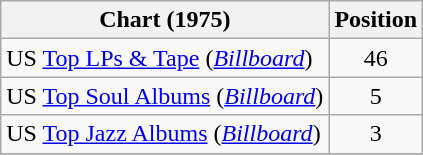<table class="wikitable sortable">
<tr>
<th>Chart (1975)</th>
<th>Position</th>
</tr>
<tr>
<td>US <a href='#'>Top LPs & Tape</a> (<em><a href='#'>Billboard</a></em>)</td>
<td align="center">46</td>
</tr>
<tr>
<td>US <a href='#'>Top Soul Albums</a> (<em><a href='#'>Billboard</a></em>)</td>
<td align="center">5</td>
</tr>
<tr>
<td>US <a href='#'>Top Jazz Albums</a> (<em><a href='#'>Billboard</a></em>)</td>
<td align="center">3</td>
</tr>
<tr>
</tr>
</table>
